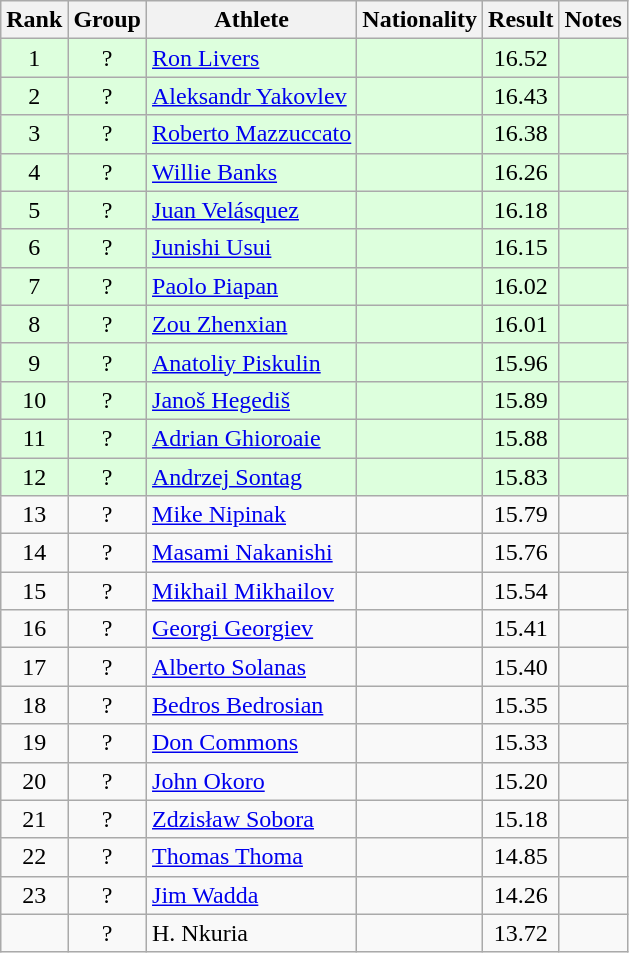<table class="wikitable sortable" style="text-align:center">
<tr>
<th>Rank</th>
<th>Group</th>
<th>Athlete</th>
<th>Nationality</th>
<th>Result</th>
<th>Notes</th>
</tr>
<tr bgcolor=ddffdd>
<td>1</td>
<td>?</td>
<td align=left><a href='#'>Ron Livers</a></td>
<td align=left></td>
<td>16.52</td>
<td></td>
</tr>
<tr bgcolor=ddffdd>
<td>2</td>
<td>?</td>
<td align=left><a href='#'>Aleksandr Yakovlev</a></td>
<td align=left></td>
<td>16.43</td>
<td></td>
</tr>
<tr bgcolor=ddffdd>
<td>3</td>
<td>?</td>
<td align=left><a href='#'>Roberto Mazzuccato</a></td>
<td align=left></td>
<td>16.38</td>
<td></td>
</tr>
<tr bgcolor=ddffdd>
<td>4</td>
<td>?</td>
<td align=left><a href='#'>Willie Banks</a></td>
<td align=left></td>
<td>16.26</td>
<td></td>
</tr>
<tr bgcolor=ddffdd>
<td>5</td>
<td>?</td>
<td align=left><a href='#'>Juan Velásquez</a></td>
<td align=left></td>
<td>16.18</td>
<td></td>
</tr>
<tr bgcolor=ddffdd>
<td>6</td>
<td>?</td>
<td align=left><a href='#'>Junishi Usui</a></td>
<td align=left></td>
<td>16.15</td>
<td></td>
</tr>
<tr bgcolor=ddffdd>
<td>7</td>
<td>?</td>
<td align=left><a href='#'>Paolo Piapan</a></td>
<td align=left></td>
<td>16.02</td>
<td></td>
</tr>
<tr bgcolor=ddffdd>
<td>8</td>
<td>?</td>
<td align=left><a href='#'>Zou Zhenxian</a></td>
<td align=left></td>
<td>16.01</td>
<td></td>
</tr>
<tr bgcolor=ddffdd>
<td>9</td>
<td>?</td>
<td align=left><a href='#'>Anatoliy Piskulin</a></td>
<td align=left></td>
<td>15.96</td>
<td></td>
</tr>
<tr bgcolor=ddffdd>
<td>10</td>
<td>?</td>
<td align=left><a href='#'>Janoš Hegediš</a></td>
<td align=left></td>
<td>15.89</td>
<td></td>
</tr>
<tr bgcolor=ddffdd>
<td>11</td>
<td>?</td>
<td align=left><a href='#'>Adrian Ghioroaie</a></td>
<td align=left></td>
<td>15.88</td>
<td></td>
</tr>
<tr bgcolor=ddffdd>
<td>12</td>
<td>?</td>
<td align=left><a href='#'>Andrzej Sontag</a></td>
<td align=left></td>
<td>15.83</td>
<td></td>
</tr>
<tr>
<td>13</td>
<td>?</td>
<td align=left><a href='#'>Mike Nipinak</a></td>
<td align=left></td>
<td>15.79</td>
<td></td>
</tr>
<tr>
<td>14</td>
<td>?</td>
<td align=left><a href='#'>Masami Nakanishi</a></td>
<td align=left></td>
<td>15.76</td>
<td></td>
</tr>
<tr>
<td>15</td>
<td>?</td>
<td align=left><a href='#'>Mikhail Mikhailov</a></td>
<td align=left></td>
<td>15.54</td>
<td></td>
</tr>
<tr>
<td>16</td>
<td>?</td>
<td align=left><a href='#'>Georgi Georgiev</a></td>
<td align=left></td>
<td>15.41</td>
<td></td>
</tr>
<tr>
<td>17</td>
<td>?</td>
<td align=left><a href='#'>Alberto Solanas</a></td>
<td align=left></td>
<td>15.40</td>
<td></td>
</tr>
<tr>
<td>18</td>
<td>?</td>
<td align=left><a href='#'>Bedros Bedrosian</a></td>
<td align=left></td>
<td>15.35</td>
<td></td>
</tr>
<tr>
<td>19</td>
<td>?</td>
<td align=left><a href='#'>Don Commons</a></td>
<td align=left></td>
<td>15.33</td>
<td></td>
</tr>
<tr>
<td>20</td>
<td>?</td>
<td align=left><a href='#'>John Okoro</a></td>
<td align=left></td>
<td>15.20</td>
<td></td>
</tr>
<tr>
<td>21</td>
<td>?</td>
<td align=left><a href='#'>Zdzisław Sobora</a></td>
<td align=left></td>
<td>15.18</td>
<td></td>
</tr>
<tr>
<td>22</td>
<td>?</td>
<td align=left><a href='#'>Thomas Thoma</a></td>
<td align=left></td>
<td>14.85</td>
<td></td>
</tr>
<tr>
<td>23</td>
<td>?</td>
<td align=left><a href='#'>Jim Wadda</a></td>
<td align=left></td>
<td>14.26</td>
<td></td>
</tr>
<tr>
<td></td>
<td>?</td>
<td align=left>H. Nkuria</td>
<td align=left></td>
<td>13.72</td>
<td></td>
</tr>
</table>
